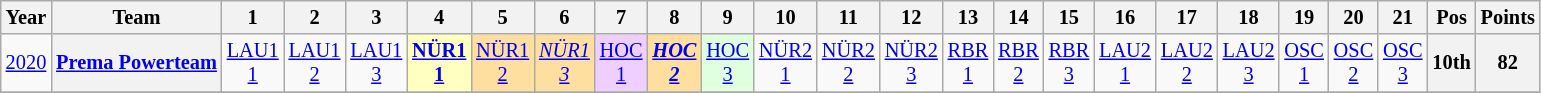<table class="wikitable" style="text-align:center; font-size:85%">
<tr>
<th>Year</th>
<th>Team</th>
<th>1</th>
<th>2</th>
<th>3</th>
<th>4</th>
<th>5</th>
<th>6</th>
<th>7</th>
<th>8</th>
<th>9</th>
<th>10</th>
<th>11</th>
<th>12</th>
<th>13</th>
<th>14</th>
<th>15</th>
<th>16</th>
<th>17</th>
<th>18</th>
<th>19</th>
<th>20</th>
<th>21</th>
<th>Pos</th>
<th>Points</th>
</tr>
<tr>
<td><a href='#'>2020</a></td>
<th nowrap><a href='#'>Prema Powerteam</a></th>
<td><a href='#'>LAU1<br>1</a></td>
<td><a href='#'>LAU1<br>2</a></td>
<td><a href='#'>LAU1<br>3</a></td>
<td style="background:#FFFFBF"><strong><a href='#'>NÜR1<br>1</a></strong><br></td>
<td style="background:#FFDF9F"><a href='#'>NÜR1<br>2</a><br></td>
<td style="background:#FFDF9F"><em><a href='#'>NÜR1<br>3</a></em><br></td>
<td style="background:#EFCFFF"><a href='#'>HOC<br>1</a><br></td>
<td style="background:#FFDF9F"><strong><em><a href='#'>HOC<br>2</a></em></strong><br></td>
<td style="background:#DFFFDF"><a href='#'>HOC<br>3</a><br></td>
<td><a href='#'>NÜR2<br>1</a></td>
<td><a href='#'>NÜR2<br>2</a></td>
<td><a href='#'>NÜR2<br>3</a></td>
<td><a href='#'>RBR<br>1</a></td>
<td><a href='#'>RBR<br>2</a></td>
<td><a href='#'>RBR<br>3</a></td>
<td><a href='#'>LAU2<br>1</a></td>
<td><a href='#'>LAU2<br>2</a></td>
<td><a href='#'>LAU2<br>3</a></td>
<td><a href='#'>OSC<br>1</a></td>
<td><a href='#'>OSC<br>2</a></td>
<td><a href='#'>OSC<br>3</a></td>
<th>10th</th>
<th>82</th>
</tr>
<tr>
</tr>
</table>
